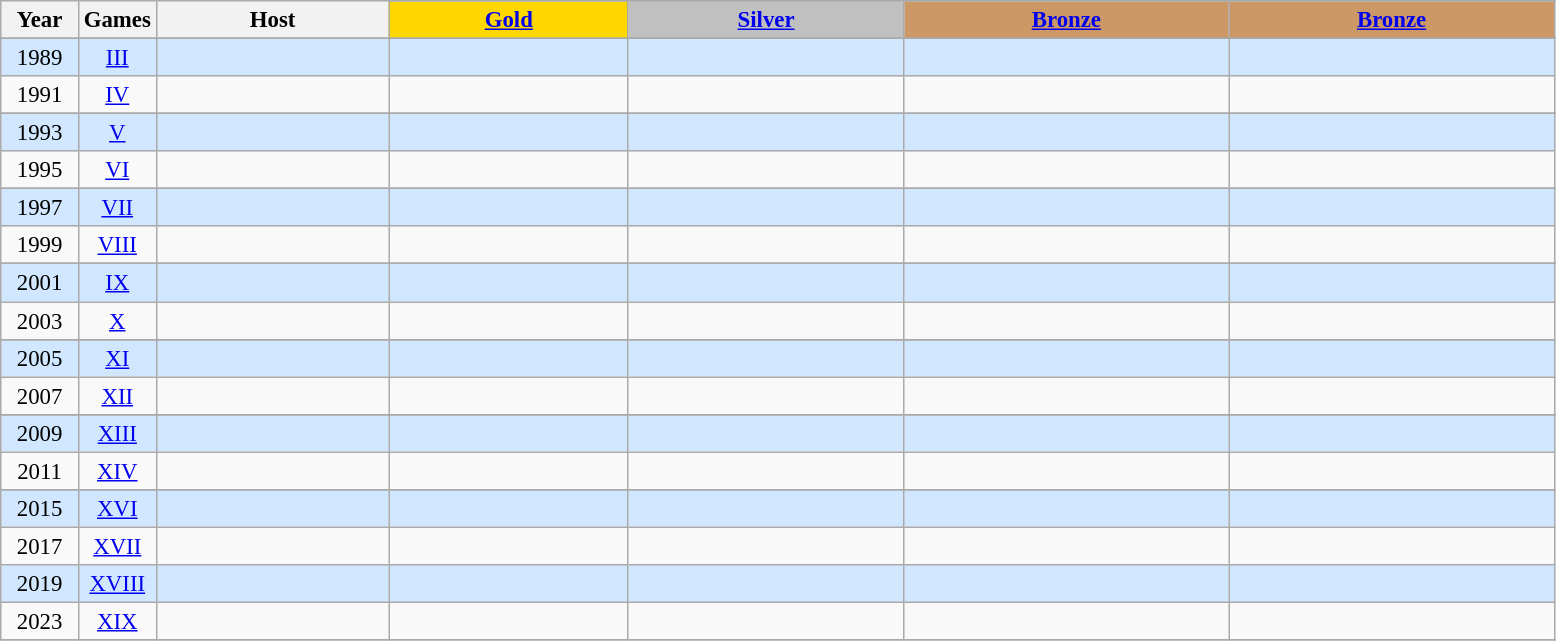<table class="wikitable" style="text-align: center; font-size:95%;">
<tr>
<th rowspan="2" style="width:5%;">Year</th>
<th rowspan="2" style="width:5%;">Games</th>
<th rowspan="2" style="width:15%;">Host</th>
</tr>
<tr>
<th style="background-color: gold"><a href='#'>Gold</a></th>
<th style="background-color: silver"><a href='#'>Silver</a></th>
<th style="background-color: #CC9966"><a href='#'>Bronze</a></th>
<th style="background-color: #CC9966"><a href='#'>Bronze</a></th>
</tr>
<tr>
</tr>
<tr style="text-align:center; background:#d0e7ff;">
<td>1989</td>
<td align=center><a href='#'>III</a></td>
<td align="left"></td>
<td align="left"></td>
<td align="left"></td>
<td align="left"></td>
<td></td>
</tr>
<tr>
<td>1991</td>
<td align=center><a href='#'>IV</a></td>
<td align="left"></td>
<td align="left"></td>
<td align="left"></td>
<td align="left"></td>
<td></td>
</tr>
<tr>
</tr>
<tr style="text-align:center; background:#d0e7ff;">
<td>1993</td>
<td align=center><a href='#'>V</a></td>
<td align="left"></td>
<td align="left"></td>
<td align="left"></td>
<td align="left"></td>
<td></td>
</tr>
<tr>
<td>1995</td>
<td align=center><a href='#'>VI</a></td>
<td align="left"></td>
<td align="left"></td>
<td align="left"></td>
<td align="left"></td>
<td align="left"></td>
</tr>
<tr>
</tr>
<tr style="text-align:center; background:#d0e7ff;">
<td>1997</td>
<td align=center><a href='#'>VII</a></td>
<td align="left"></td>
<td align="left"></td>
<td align="left"></td>
<td align="left"></td>
<td align="left"></td>
</tr>
<tr>
<td>1999</td>
<td align=center><a href='#'>VIII</a></td>
<td align="left"></td>
<td align="left"></td>
<td align="left"></td>
<td align="left"></td>
<td align="left"></td>
</tr>
<tr>
</tr>
<tr style="text-align:center; background:#d0e7ff;">
<td>2001</td>
<td align=center><a href='#'>IX</a></td>
<td align="left"></td>
<td align="left"></td>
<td align="left"></td>
<td align="left"></td>
<td align="left"></td>
</tr>
<tr>
<td>2003</td>
<td align=center><a href='#'>X</a></td>
<td align="left"></td>
<td align="left"></td>
<td align="left"></td>
<td align="left"></td>
<td align="left"></td>
</tr>
<tr>
</tr>
<tr style="text-align:center; background:#d0e7ff;">
<td>2005</td>
<td align=center><a href='#'>XI</a></td>
<td align="left"></td>
<td align="left"></td>
<td align="left"></td>
<td align="left"></td>
<td align="left"></td>
</tr>
<tr>
<td>2007</td>
<td align=center><a href='#'>XII</a></td>
<td align="left"></td>
<td align="left"></td>
<td align="left"></td>
<td align="left"></td>
<td align="left"> </td>
</tr>
<tr>
</tr>
<tr style="text-align:center; background:#d0e7ff;">
<td>2009</td>
<td align=center><a href='#'>XIII</a></td>
<td align="left"></td>
<td align="left"></td>
<td align="left"></td>
<td align="left"></td>
<td align="left"></td>
</tr>
<tr>
<td>2011</td>
<td align=center><a href='#'>XIV</a></td>
<td align="left"></td>
<td align="left"></td>
<td align="left"></td>
<td align="left"></td>
<td align="left"></td>
</tr>
<tr>
</tr>
<tr style="text-align:center; background:#d0e7ff;">
<td>2015</td>
<td align=center><a href='#'>XVI</a></td>
<td align="left"></td>
<td align="left"></td>
<td align="left"></td>
<td align="left"></td>
<td></td>
</tr>
<tr>
<td>2017</td>
<td align=center><a href='#'>XVII</a></td>
<td align="left"></td>
<td align="left"></td>
<td align="left"></td>
<td align="left"></td>
<td align="left"></td>
</tr>
<tr style="text-align:center; background:#d0e7ff;">
<td>2019</td>
<td align=center><a href='#'>XVIII</a></td>
<td align="left"></td>
<td align="left"></td>
<td align="left"></td>
<td align="left"></td>
<td align="left"></td>
</tr>
<tr>
<td>2023</td>
<td align=center><a href='#'>XIX</a></td>
<td align="left"></td>
<td align="left"></td>
<td align="left"></td>
<td align="left"></td>
<td align="left"></td>
</tr>
<tr>
</tr>
</table>
